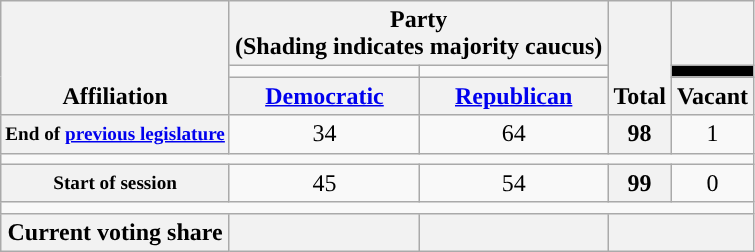<table class=wikitable style="text-align:center">
<tr style="vertical-align:bottom;">
<th rowspan=3>Affiliation</th>
<th colspan=2>Party <div>(Shading indicates majority caucus)</div></th>
<th rowspan=3>Total</th>
<th></th>
</tr>
<tr style="height:5px">
<td style="background-color:"></td>
<td style="background-color:"></td>
<td style="background-color:black"></td>
</tr>
<tr>
<th><a href='#'>Democratic</a></th>
<th><a href='#'>Republican</a></th>
<th>Vacant</th>
</tr>
<tr>
<th nowrap style="font-size:80%">End of <a href='#'>previous legislature</a></th>
<td>34</td>
<td>64</td>
<th>98</th>
<td>1</td>
</tr>
<tr>
<td colspan=5></td>
</tr>
<tr>
<th nowrap style="font-size:80%">Start of session</th>
<td>45</td>
<td>54</td>
<th>99</th>
<td>0</td>
</tr>
<tr>
<td colspan=5></td>
</tr>
<tr>
<th>Current voting share</th>
<th></th>
<th></th>
<th colspan=2></th>
</tr>
</table>
